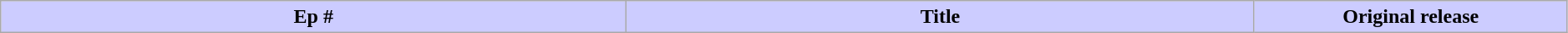<table class="wikitable" width=99%>
<tr>
<th style="background: #CCF">Ep #</th>
<th style="background: #CCF">Title</th>
<th style="background: #CCF" width="20%">Original release<br>

</th>
</tr>
</table>
